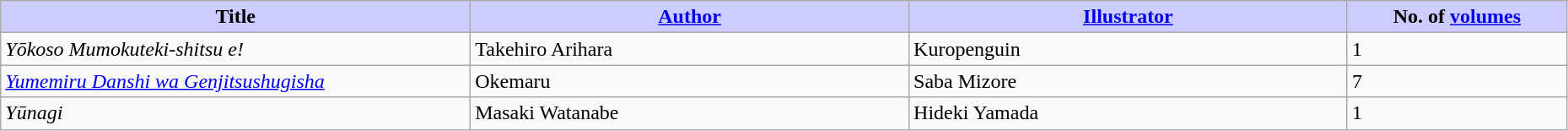<table class="wikitable" style="width: 98%;">
<tr>
<th width=30% style="background:#ccf;">Title</th>
<th width=28% style="background:#ccf;"><a href='#'>Author</a></th>
<th width=28% style="background:#ccf;"><a href='#'>Illustrator</a></th>
<th width=14% style="background:#ccf;">No. of <a href='#'>volumes</a></th>
</tr>
<tr>
<td><em>Yōkoso Mumokuteki-shitsu e!</em></td>
<td>Takehiro Arihara</td>
<td>Kuropenguin</td>
<td>1</td>
</tr>
<tr>
<td><em><a href='#'>Yumemiru Danshi wa Genjitsushugisha</a></em></td>
<td>Okemaru</td>
<td>Saba Mizore</td>
<td>7</td>
</tr>
<tr>
<td><em>Yūnagi</em></td>
<td>Masaki Watanabe</td>
<td>Hideki Yamada</td>
<td>1</td>
</tr>
</table>
